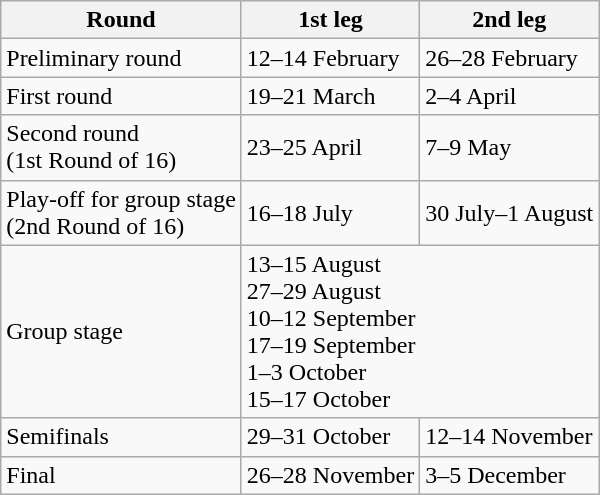<table class="wikitable">
<tr>
<th>Round</th>
<th>1st leg</th>
<th>2nd leg</th>
</tr>
<tr>
<td>Preliminary round</td>
<td>12–14 February</td>
<td>26–28 February</td>
</tr>
<tr>
<td>First round</td>
<td>19–21 March</td>
<td>2–4 April</td>
</tr>
<tr>
<td>Second round<br>(1st Round of 16)</td>
<td>23–25 April</td>
<td>7–9 May</td>
</tr>
<tr>
<td>Play-off for group stage<br>(2nd Round of 16)</td>
<td>16–18 July</td>
<td>30 July–1 August</td>
</tr>
<tr>
<td>Group stage</td>
<td colspan=2>13–15 August<br> 27–29 August<br> 10–12 September<br> 17–19 September<br> 1–3 October<br> 15–17 October</td>
</tr>
<tr>
<td>Semifinals</td>
<td>29–31 October</td>
<td>12–14 November</td>
</tr>
<tr>
<td>Final</td>
<td>26–28 November</td>
<td>3–5 December</td>
</tr>
</table>
